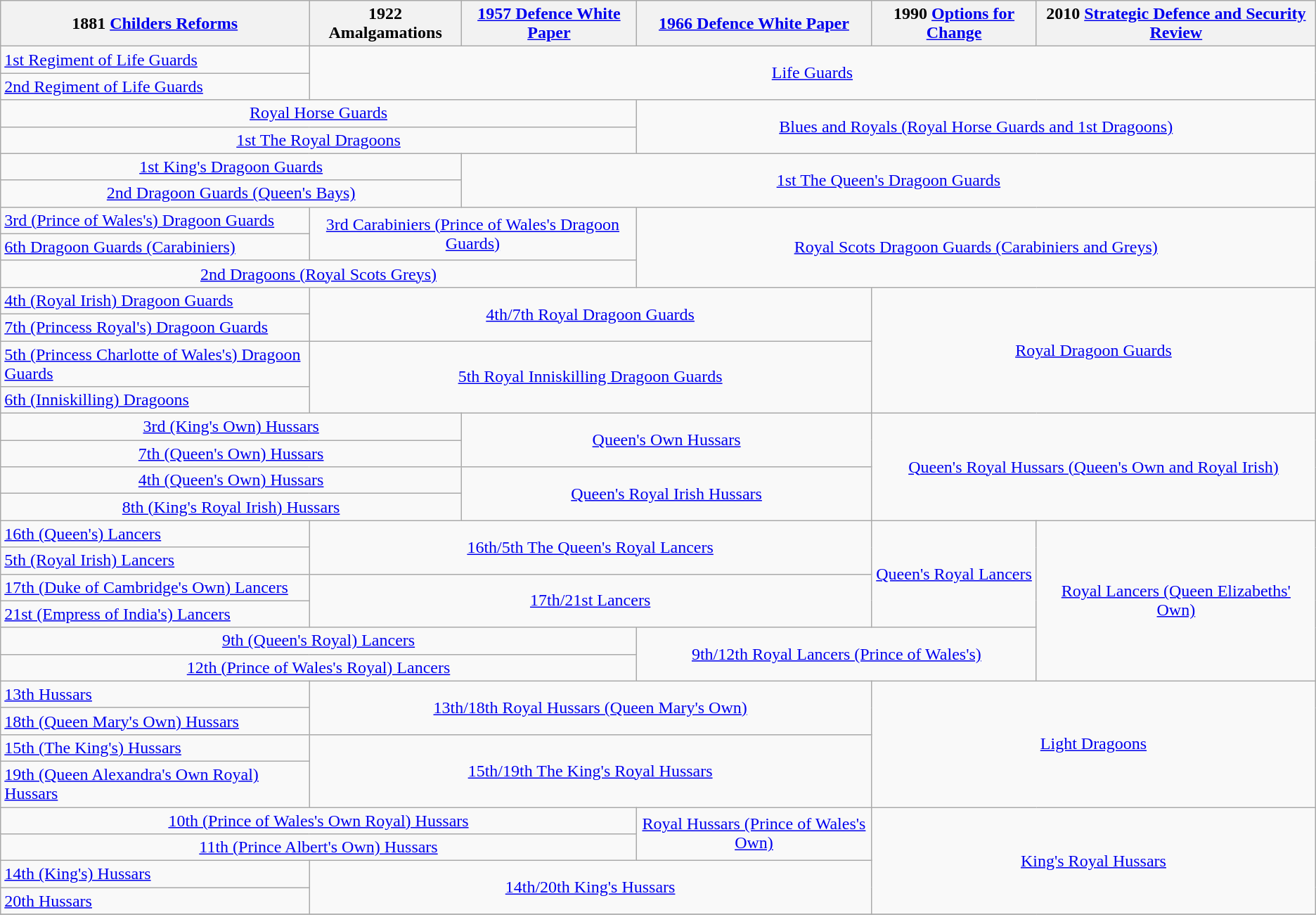<table class="wikitable">
<tr>
<th>1881 <a href='#'>Childers Reforms</a></th>
<th>1922 Amalgamations</th>
<th><a href='#'>1957 Defence White Paper</a></th>
<th><a href='#'>1966 Defence White Paper</a></th>
<th>1990 <a href='#'>Options for Change</a></th>
<th>2010 <a href='#'>Strategic Defence and Security Review</a></th>
</tr>
<tr>
<td><a href='#'>1st Regiment of Life Guards</a></td>
<td rowspan="2" colspan="5" style="text-align: center;"><a href='#'>Life Guards</a></td>
</tr>
<tr>
<td><a href='#'>2nd Regiment of Life Guards</a></td>
</tr>
<tr>
<td rowspan="1" colspan="3" style="text-align: center;"><a href='#'>Royal Horse Guards</a></td>
<td rowspan="2" colspan="3" style="text-align: center;"><a href='#'>Blues and Royals (Royal Horse Guards and 1st Dragoons)</a></td>
</tr>
<tr>
<td rowspan="1" colspan="3" style="text-align: center;"><a href='#'>1st The Royal Dragoons</a></td>
</tr>
<tr>
<td rowspan="1" colspan="2" style="text-align: center;"><a href='#'>1st King's Dragoon Guards</a></td>
<td rowspan="2" colspan="4" style="text-align: center;"><a href='#'>1st The Queen's Dragoon Guards</a></td>
</tr>
<tr>
<td rowspan="1" colspan="2" style="text-align: center;"><a href='#'>2nd Dragoon Guards (Queen's Bays)</a></td>
</tr>
<tr>
<td><a href='#'>3rd (Prince of Wales's) Dragoon Guards</a></td>
<td rowspan="2" colspan="2" style="text-align: center;"><a href='#'>3rd Carabiniers (Prince of Wales's Dragoon Guards)</a></td>
<td rowspan="3" colspan="3" style="text-align: center;"><a href='#'>Royal Scots Dragoon Guards (Carabiniers and Greys)</a></td>
</tr>
<tr>
<td><a href='#'>6th Dragoon Guards (Carabiniers)</a></td>
</tr>
<tr>
<td rowspan="1" colspan="3" style="text-align: center;"><a href='#'>2nd Dragoons (Royal Scots Greys)</a></td>
</tr>
<tr>
<td><a href='#'>4th (Royal Irish) Dragoon Guards</a></td>
<td rowspan="2" colspan="3" style="text-align: center;"><a href='#'>4th/7th Royal Dragoon Guards</a></td>
<td rowspan="4" colspan="2" style="text-align: center;"><a href='#'>Royal Dragoon Guards</a></td>
</tr>
<tr>
<td><a href='#'>7th (Princess Royal's) Dragoon Guards</a></td>
</tr>
<tr>
<td><a href='#'>5th (Princess Charlotte of Wales's) Dragoon Guards</a></td>
<td rowspan="2" colspan="3" style="text-align: center;"><a href='#'>5th Royal Inniskilling Dragoon Guards</a></td>
</tr>
<tr>
<td><a href='#'>6th (Inniskilling) Dragoons</a></td>
</tr>
<tr>
<td rowspan="1" colspan="2" style="text-align: center;"><a href='#'>3rd (King's Own) Hussars</a></td>
<td rowspan="2" colspan="2" style="text-align: center;"><a href='#'>Queen's Own Hussars</a></td>
<td rowspan="4" colspan="2" style="text-align: center;"><a href='#'>Queen's Royal Hussars (Queen's Own and Royal Irish)</a></td>
</tr>
<tr>
<td rowspan="1" colspan="2" style="text-align: center;"><a href='#'>7th (Queen's Own) Hussars</a></td>
</tr>
<tr>
<td rowspan="1" colspan="2" style="text-align: center;"><a href='#'>4th (Queen's Own) Hussars</a></td>
<td rowspan="2" colspan="2" style="text-align: center;"><a href='#'>Queen's Royal Irish Hussars</a></td>
</tr>
<tr>
<td rowspan="1" colspan="2" style="text-align: center;"><a href='#'>8th (King's Royal Irish) Hussars</a></td>
</tr>
<tr>
<td><a href='#'>16th (Queen's) Lancers</a></td>
<td rowspan="2" colspan="3" style="text-align: center;"><a href='#'>16th/5th The Queen's Royal Lancers</a></td>
<td rowspan="4" colspan="1" style="text-align: center;"><a href='#'>Queen's Royal Lancers</a></td>
<td rowspan="6" colspan="1" style="text-align: center;"><a href='#'>Royal Lancers (Queen Elizabeths' Own)</a></td>
</tr>
<tr>
<td><a href='#'>5th (Royal Irish) Lancers</a></td>
</tr>
<tr>
<td><a href='#'>17th (Duke of Cambridge's Own) Lancers</a></td>
<td rowspan="2" colspan="3" style="text-align: center;"><a href='#'>17th/21st Lancers</a></td>
</tr>
<tr>
<td><a href='#'>21st (Empress of India's) Lancers</a></td>
</tr>
<tr>
<td rowspan="1" colspan="3" style="text-align: center;"><a href='#'>9th (Queen's Royal) Lancers</a></td>
<td rowspan="2" colspan="2" style="text-align: center;"><a href='#'>9th/12th Royal Lancers (Prince of Wales's)</a></td>
</tr>
<tr>
<td rowspan="1" colspan="3" style="text-align: center;"><a href='#'>12th (Prince of Wales's Royal) Lancers</a></td>
</tr>
<tr>
<td><a href='#'>13th Hussars</a></td>
<td rowspan="2" colspan="3" style="text-align: center;"><a href='#'>13th/18th Royal Hussars (Queen Mary's Own)</a></td>
<td rowspan="4" colspan="2" style="text-align: center;"><a href='#'>Light Dragoons</a></td>
</tr>
<tr>
<td><a href='#'>18th (Queen Mary's Own) Hussars</a></td>
</tr>
<tr>
<td><a href='#'>15th (The King's) Hussars</a></td>
<td rowspan="2" colspan="3" style="text-align: center;"><a href='#'>15th/19th The King's Royal Hussars</a></td>
</tr>
<tr>
<td><a href='#'>19th (Queen Alexandra's Own Royal) Hussars</a></td>
</tr>
<tr>
<td rowspan="1" colspan="3" style="text-align: center;"><a href='#'>10th (Prince of Wales's Own Royal) Hussars</a></td>
<td rowspan="2" colspan="1" style="text-align: center;"><a href='#'>Royal Hussars (Prince of Wales's Own)</a></td>
<td rowspan="4" colspan="2" style="text-align: center;"><a href='#'>King's Royal Hussars</a></td>
</tr>
<tr>
<td rowspan="1" colspan="3" style="text-align: center;"><a href='#'>11th (Prince Albert's Own) Hussars</a></td>
</tr>
<tr>
<td><a href='#'>14th (King's) Hussars</a></td>
<td rowspan="2" colspan="3" style="text-align: center;"><a href='#'>14th/20th King's Hussars</a></td>
</tr>
<tr>
<td><a href='#'>20th Hussars</a></td>
</tr>
<tr>
</tr>
</table>
